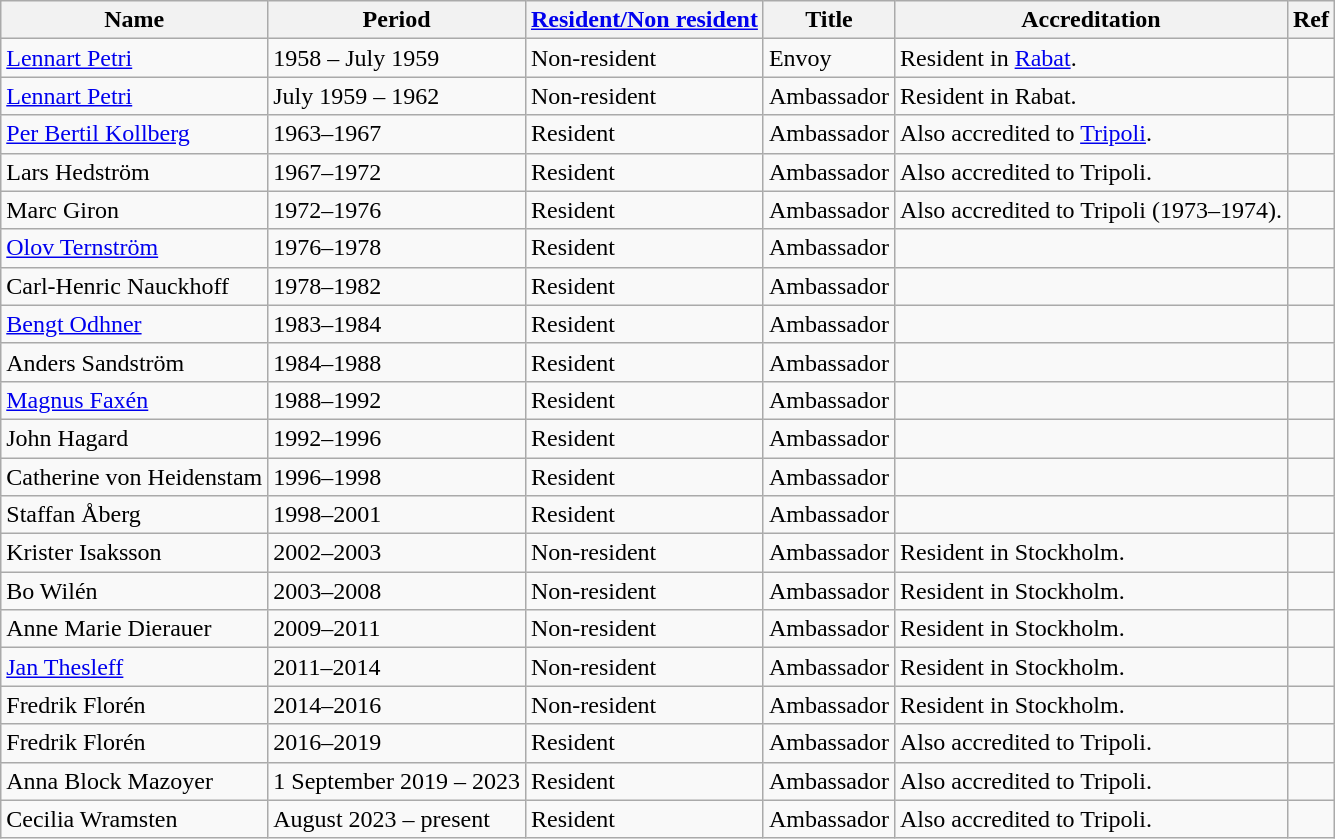<table class="wikitable">
<tr>
<th>Name</th>
<th>Period</th>
<th><a href='#'>Resident/Non resident</a></th>
<th>Title</th>
<th>Accreditation</th>
<th>Ref</th>
</tr>
<tr>
<td><a href='#'>Lennart Petri</a></td>
<td>1958 – July 1959</td>
<td> Non-resident</td>
<td>Envoy</td>
<td>Resident in <a href='#'>Rabat</a>.</td>
<td></td>
</tr>
<tr>
<td><a href='#'>Lennart Petri</a></td>
<td>July 1959 – 1962</td>
<td> Non-resident</td>
<td>Ambassador</td>
<td>Resident in Rabat.</td>
<td></td>
</tr>
<tr>
<td><a href='#'>Per Bertil Kollberg</a></td>
<td>1963–1967</td>
<td> Resident</td>
<td>Ambassador</td>
<td>Also accredited to <a href='#'>Tripoli</a>.</td>
<td></td>
</tr>
<tr>
<td>Lars Hedström</td>
<td>1967–1972</td>
<td> Resident</td>
<td>Ambassador</td>
<td>Also accredited to Tripoli.</td>
<td></td>
</tr>
<tr>
<td>Marc Giron</td>
<td>1972–1976</td>
<td> Resident</td>
<td>Ambassador</td>
<td>Also accredited to Tripoli (1973–1974).</td>
<td></td>
</tr>
<tr>
<td><a href='#'>Olov Ternström</a></td>
<td>1976–1978</td>
<td> Resident</td>
<td>Ambassador</td>
<td></td>
<td></td>
</tr>
<tr>
<td>Carl-Henric Nauckhoff</td>
<td>1978–1982</td>
<td> Resident</td>
<td>Ambassador</td>
<td></td>
<td></td>
</tr>
<tr>
<td><a href='#'>Bengt Odhner</a></td>
<td>1983–1984</td>
<td> Resident</td>
<td>Ambassador</td>
<td></td>
<td></td>
</tr>
<tr>
<td>Anders Sandström</td>
<td>1984–1988</td>
<td> Resident</td>
<td>Ambassador</td>
<td></td>
<td></td>
</tr>
<tr>
<td><a href='#'>Magnus Faxén</a></td>
<td>1988–1992</td>
<td> Resident</td>
<td>Ambassador</td>
<td></td>
<td></td>
</tr>
<tr>
<td>John Hagard</td>
<td>1992–1996</td>
<td> Resident</td>
<td>Ambassador</td>
<td></td>
<td></td>
</tr>
<tr>
<td>Catherine von Heidenstam</td>
<td>1996–1998</td>
<td> Resident</td>
<td>Ambassador</td>
<td></td>
<td></td>
</tr>
<tr>
<td>Staffan Åberg</td>
<td>1998–2001</td>
<td> Resident</td>
<td>Ambassador</td>
<td></td>
<td></td>
</tr>
<tr>
<td>Krister Isaksson</td>
<td>2002–2003</td>
<td> Non-resident</td>
<td>Ambassador</td>
<td>Resident in Stockholm.</td>
<td></td>
</tr>
<tr>
<td>Bo Wilén</td>
<td>2003–2008</td>
<td> Non-resident</td>
<td>Ambassador</td>
<td>Resident in Stockholm.</td>
<td></td>
</tr>
<tr>
<td>Anne Marie Dierauer</td>
<td>2009–2011</td>
<td> Non-resident</td>
<td>Ambassador</td>
<td>Resident in Stockholm.</td>
<td></td>
</tr>
<tr>
<td><a href='#'>Jan Thesleff</a></td>
<td>2011–2014</td>
<td> Non-resident</td>
<td>Ambassador</td>
<td>Resident in Stockholm.</td>
<td></td>
</tr>
<tr>
<td>Fredrik Florén</td>
<td>2014–2016</td>
<td> Non-resident</td>
<td>Ambassador</td>
<td>Resident in Stockholm.</td>
<td></td>
</tr>
<tr>
<td>Fredrik Florén</td>
<td>2016–2019</td>
<td> Resident</td>
<td>Ambassador</td>
<td>Also accredited to Tripoli.</td>
<td></td>
</tr>
<tr>
<td>Anna Block Mazoyer</td>
<td>1 September 2019 – 2023</td>
<td> Resident</td>
<td>Ambassador</td>
<td>Also accredited to Tripoli.</td>
<td></td>
</tr>
<tr>
<td>Cecilia Wramsten</td>
<td>August 2023 – present</td>
<td> Resident</td>
<td>Ambassador</td>
<td>Also accredited to Tripoli.</td>
<td></td>
</tr>
</table>
